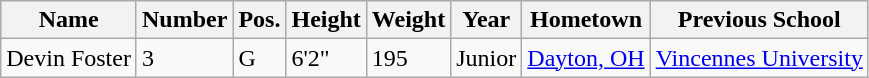<table class="wikitable sortable" border="1">
<tr>
<th>Name</th>
<th>Number</th>
<th>Pos.</th>
<th>Height</th>
<th>Weight</th>
<th>Year</th>
<th>Hometown</th>
<th class="unsortable">Previous School</th>
</tr>
<tr>
<td sortname>Devin Foster</td>
<td>3</td>
<td>G</td>
<td>6'2"</td>
<td>195</td>
<td>Junior</td>
<td><a href='#'>Dayton, OH</a></td>
<td><a href='#'>Vincennes University</a></td>
</tr>
</table>
